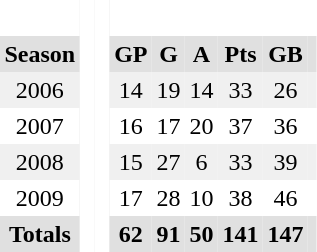<table BORDER="0" CELLPADDING="3" CELLSPACING="0">
<tr ALIGN="center" bgcolor="#e0e0e0">
<th colspan="1" bgcolor="#ffffff"> </th>
<th rowspan="99" bgcolor="#ffffff"> </th>
<th rowspan="99" bgcolor="#ffffff"> </th>
</tr>
<tr ALIGN="center" bgcolor="#e0e0e0">
<th>Season</th>
<th>GP</th>
<th>G</th>
<th>A</th>
<th>Pts</th>
<th>GB</th>
<th></th>
</tr>
<tr ALIGN="center" bgcolor="#f0f0f0">
<td>2006</td>
<td>14</td>
<td>19</td>
<td>14</td>
<td>33</td>
<td>26</td>
<td></td>
</tr>
<tr ALIGN="center">
<td>2007</td>
<td>16</td>
<td>17</td>
<td>20</td>
<td>37</td>
<td>36</td>
<td></td>
</tr>
<tr ALIGN="center" bgcolor="#f0f0f0">
<td>2008</td>
<td>15</td>
<td>27</td>
<td>6</td>
<td>33</td>
<td>39</td>
<td></td>
</tr>
<tr ALIGN="center">
<td>2009</td>
<td>17</td>
<td>28</td>
<td>10</td>
<td>38</td>
<td>46</td>
<td></td>
</tr>
<tr ALIGN="center" bgcolor="#e0e0e0">
<th colspan="1.5">Totals</th>
<th>62</th>
<th>91</th>
<th>50</th>
<th>141</th>
<th>147</th>
<th></th>
</tr>
</table>
